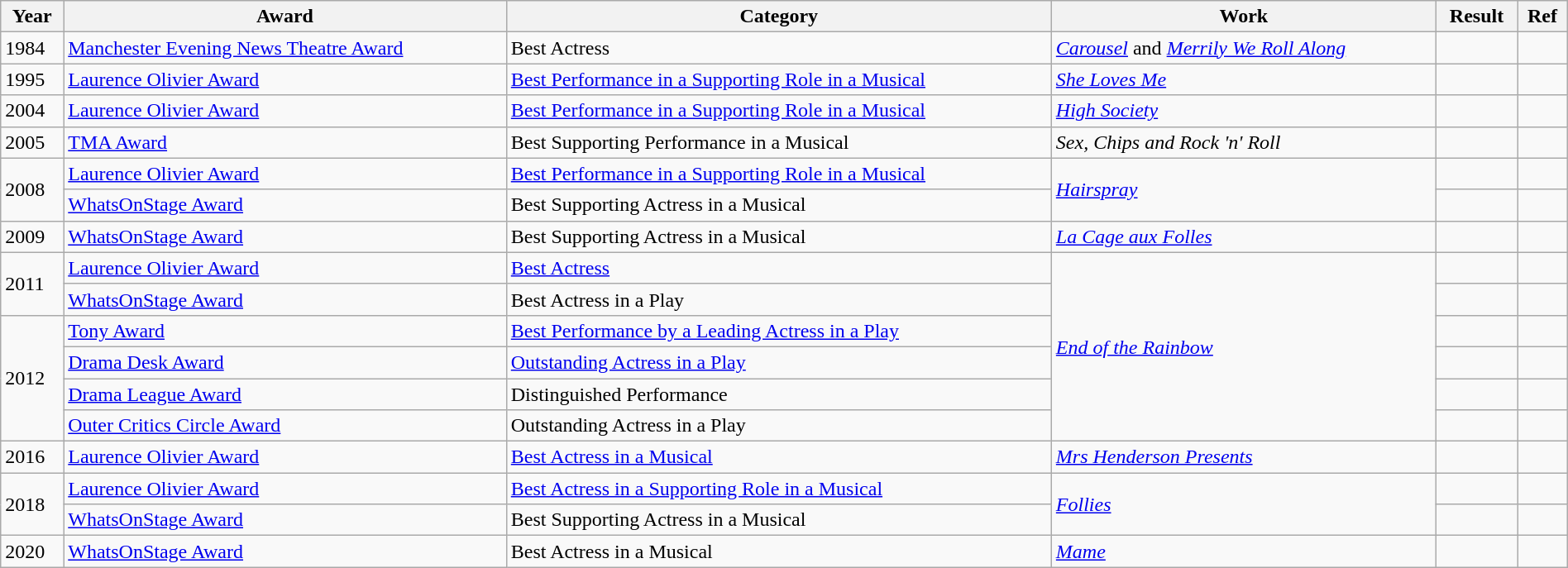<table class="wikitable" style="width: 100%;">
<tr>
<th>Year</th>
<th>Award</th>
<th>Category</th>
<th>Work</th>
<th>Result</th>
<th>Ref</th>
</tr>
<tr>
<td>1984</td>
<td><a href='#'>Manchester Evening News Theatre Award</a></td>
<td>Best Actress</td>
<td><a href='#'><em>Carousel</em></a> and <a href='#'><em>Merrily We Roll Along</em></a></td>
<td></td>
<td></td>
</tr>
<tr>
<td>1995</td>
<td><a href='#'>Laurence Olivier Award</a></td>
<td><a href='#'>Best Performance in a Supporting Role in a Musical</a></td>
<td><em><a href='#'>She Loves Me</a></em></td>
<td></td>
<td></td>
</tr>
<tr>
<td>2004</td>
<td><a href='#'>Laurence Olivier Award</a></td>
<td><a href='#'>Best Performance in a Supporting Role in a Musical</a></td>
<td><a href='#'><em>High Society</em></a></td>
<td></td>
<td></td>
</tr>
<tr>
<td>2005</td>
<td><a href='#'>TMA Award</a></td>
<td>Best Supporting Performance in a Musical</td>
<td><em>Sex, Chips and Rock 'n' Roll</em></td>
<td></td>
<td></td>
</tr>
<tr>
<td rowspan="2">2008</td>
<td><a href='#'>Laurence Olivier Award</a></td>
<td><a href='#'>Best Performance in a Supporting Role in a Musical</a></td>
<td rowspan="2"><a href='#'><em>Hairspray</em></a></td>
<td></td>
<td></td>
</tr>
<tr>
<td><a href='#'>WhatsOnStage Award</a></td>
<td>Best Supporting Actress in a Musical</td>
<td></td>
<td></td>
</tr>
<tr>
<td>2009</td>
<td><a href='#'>WhatsOnStage Award</a></td>
<td>Best Supporting Actress in a Musical</td>
<td><a href='#'><em>La Cage aux Folles</em></a></td>
<td></td>
<td></td>
</tr>
<tr>
<td rowspan="2">2011</td>
<td><a href='#'>Laurence Olivier Award</a></td>
<td><a href='#'>Best Actress</a></td>
<td rowspan="6"><em><a href='#'>End of the Rainbow</a></em></td>
<td></td>
<td></td>
</tr>
<tr>
<td><a href='#'>WhatsOnStage Award</a></td>
<td Best Actress in a Play>Best Actress in a Play</td>
<td></td>
<td></td>
</tr>
<tr>
<td rowspan="4">2012</td>
<td><a href='#'>Tony Award</a></td>
<td><a href='#'>Best Performance by a Leading Actress in a Play</a></td>
<td></td>
<td></td>
</tr>
<tr>
<td><a href='#'>Drama Desk Award</a></td>
<td><a href='#'>Outstanding Actress in a Play</a></td>
<td></td>
<td></td>
</tr>
<tr>
<td><a href='#'>Drama League Award</a></td>
<td Distinguished Performance>Distinguished Performance</td>
<td></td>
<td></td>
</tr>
<tr>
<td><a href='#'>Outer Critics Circle Award</a></td>
<td>Outstanding Actress in a Play</td>
<td></td>
<td></td>
</tr>
<tr>
<td>2016</td>
<td><a href='#'>Laurence Olivier Award</a></td>
<td><a href='#'>Best Actress in a Musical</a></td>
<td><a href='#'><em>Mrs Henderson Presents</em></a></td>
<td></td>
<td></td>
</tr>
<tr>
<td rowspan="2">2018</td>
<td><a href='#'>Laurence Olivier Award</a></td>
<td><a href='#'>Best Actress in a Supporting Role in a Musical</a></td>
<td rowspan="2"><em><a href='#'>Follies</a></em></td>
<td></td>
<td></td>
</tr>
<tr>
<td><a href='#'>WhatsOnStage Award</a></td>
<td>Best Supporting Actress in a Musical</td>
<td></td>
<td></td>
</tr>
<tr>
<td>2020</td>
<td><a href='#'>WhatsOnStage Award</a></td>
<td>Best Actress in a Musical</td>
<td><a href='#'><em>Mame</em></a></td>
<td></td>
<td></td>
</tr>
</table>
